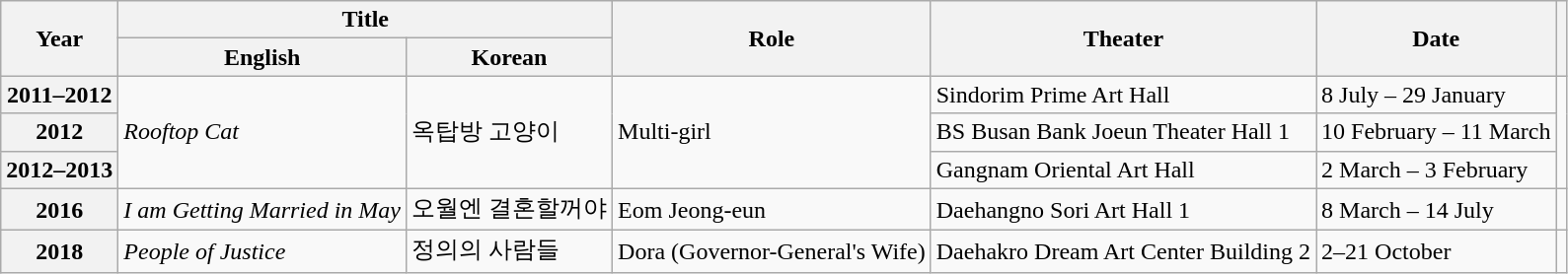<table class="wikitable plainrowheaders sortable">
<tr>
<th rowspan="2" scope="col">Year</th>
<th colspan="2" scope="col">Title</th>
<th rowspan="2" scope="col">Role</th>
<th rowspan="2" scope="col">Theater</th>
<th rowspan="2" scope="col">Date</th>
<th rowspan="2" class="unsortable" scope="col"></th>
</tr>
<tr>
<th>English</th>
<th>Korean</th>
</tr>
<tr>
<th scope="row">2011–2012</th>
<td rowspan="3"><em>Rooftop Cat</em></td>
<td rowspan="3">옥탑방 고양이</td>
<td rowspan="3">Multi-girl</td>
<td>Sindorim Prime Art Hall</td>
<td>8 July – 29 January</td>
<td rowspan="3"></td>
</tr>
<tr>
<th scope="row">2012</th>
<td>BS Busan Bank Joeun Theater Hall 1</td>
<td>10 February – 11 March</td>
</tr>
<tr>
<th scope="row">2012–2013</th>
<td>Gangnam Oriental Art Hall</td>
<td>2 March – 3 February</td>
</tr>
<tr>
<th scope="row">2016</th>
<td><em>I am Getting Married in May</em></td>
<td>오월엔 결혼할꺼야</td>
<td>Eom Jeong-eun</td>
<td>Daehangno Sori Art Hall 1</td>
<td>8 March – 14 July</td>
<td></td>
</tr>
<tr>
<th scope="row">2018</th>
<td><em>People of Justice</em></td>
<td>정의의 사람들</td>
<td>Dora (Governor-General's Wife)</td>
<td>Daehakro Dream Art Center Building 2</td>
<td>2–21 October</td>
<td></td>
</tr>
</table>
